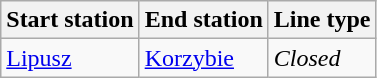<table class="wikitable">
<tr>
<th>Start station</th>
<th>End station</th>
<th>Line type</th>
</tr>
<tr>
<td><a href='#'>Lipusz</a></td>
<td><a href='#'>Korzybie</a></td>
<td><em>Closed</em></td>
</tr>
</table>
